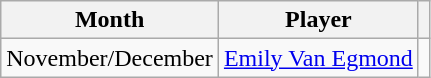<table class="wikitable" style="text-align:left">
<tr>
<th>Month</th>
<th>Player</th>
<th></th>
</tr>
<tr>
<td>November/December</td>
<td rowspan=10> <a href='#'>Emily Van Egmond</a></td>
<td></td>
</tr>
</table>
